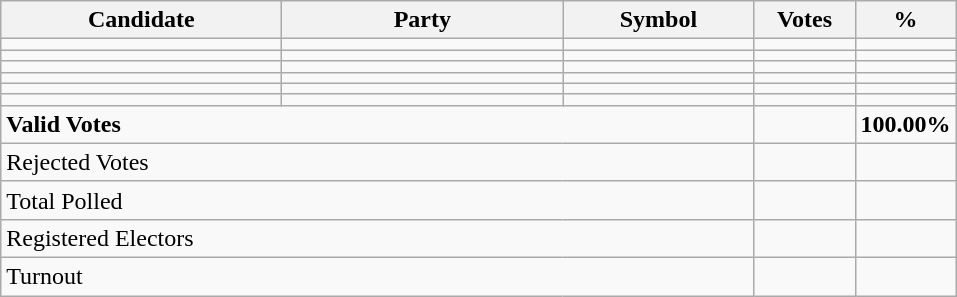<table class="wikitable" border="1" style="text-align:right;">
<tr>
<th align=left width="180">Candidate</th>
<th align=left width="180">Party</th>
<th align=left width="120">Symbol</th>
<th align=left width="60">Votes</th>
<th align=left width="60">%</th>
</tr>
<tr>
<td align=left></td>
<td align=left></td>
<td></td>
<td></td>
<td></td>
</tr>
<tr>
<td align=left></td>
<td align=left></td>
<td></td>
<td></td>
<td></td>
</tr>
<tr>
<td align=left></td>
<td align=left></td>
<td></td>
<td></td>
<td></td>
</tr>
<tr>
<td align=left></td>
<td align=left></td>
<td></td>
<td></td>
<td></td>
</tr>
<tr>
<td align=left></td>
<td align=left></td>
<td></td>
<td></td>
<td></td>
</tr>
<tr>
<td align=left></td>
<td align=left></td>
<td></td>
<td></td>
<td></td>
</tr>
<tr>
<td align=left colspan=3><strong>Valid Votes</strong></td>
<td><strong> </strong></td>
<td><strong>100.00%</strong></td>
</tr>
<tr>
<td align=left colspan=3>Rejected Votes</td>
<td></td>
<td></td>
</tr>
<tr>
<td align=left colspan=3>Total Polled</td>
<td></td>
<td></td>
</tr>
<tr>
<td align=left colspan=3>Registered Electors</td>
<td></td>
<td></td>
</tr>
<tr>
<td align=left colspan=3>Turnout</td>
<td></td>
</tr>
</table>
